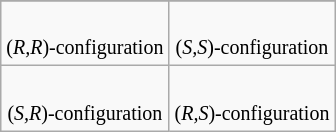<table class="wikitable float-left" style="text-align:center">
<tr class="hintergrundfarbe6">
</tr>
<tr>
<td><br> <small>(<em>R,R</em>)-configuration</small></td>
<td><br> <small>(<em>S,S</em>)-configuration</small></td>
</tr>
<tr>
<td><br> <small>(<em>S,R</em>)-configuration</small></td>
<td><br> <small>(<em>R,S</em>)-configuration</small></td>
</tr>
</table>
